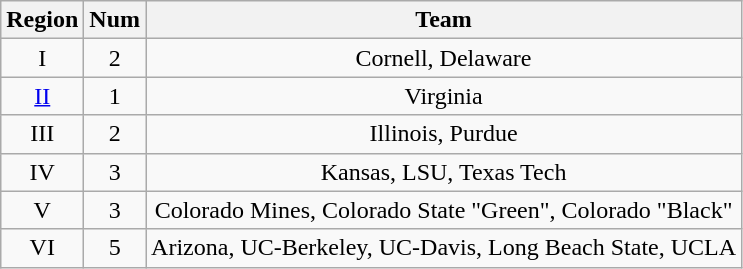<table class="wikitable sortable" style="text-align:center">
<tr>
<th>Region</th>
<th>Num</th>
<th>Team</th>
</tr>
<tr>
<td>I</td>
<td>2</td>
<td>Cornell, Delaware</td>
</tr>
<tr>
<td><a href='#'>II</a></td>
<td>1</td>
<td>Virginia</td>
</tr>
<tr>
<td>III</td>
<td>2</td>
<td>Illinois, Purdue</td>
</tr>
<tr>
<td>IV</td>
<td>3</td>
<td>Kansas, LSU, Texas Tech</td>
</tr>
<tr>
<td>V</td>
<td>3</td>
<td>Colorado Mines, Colorado State "Green", Colorado "Black"</td>
</tr>
<tr>
<td>VI</td>
<td>5</td>
<td>Arizona, UC-Berkeley, UC-Davis, Long Beach State, UCLA</td>
</tr>
</table>
